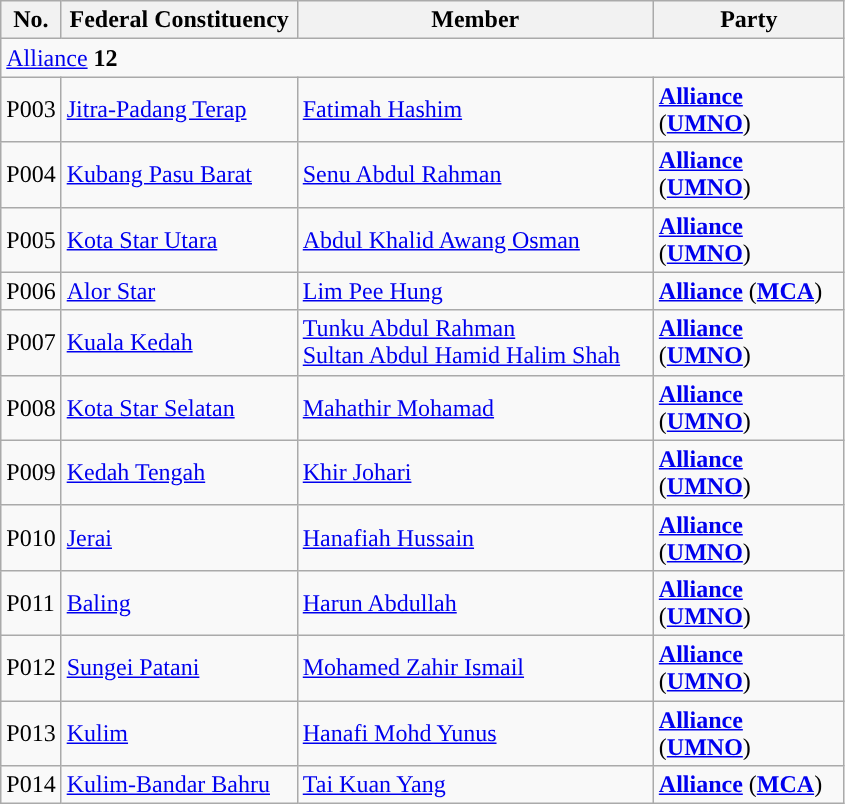<table class="wikitable sortable">
<tr>
<th style="width:30px;">No.</th>
<th style="width:150px;">Federal Constituency</th>
<th style="width:230px;">Member</th>
<th style="width:120px;">Party</th>
</tr>
<tr>
<td colspan="4"><a href='#'>Alliance</a> <strong>12</strong></td>
</tr>
<tr>
<td>P003</td>
<td><a href='#'>Jitra-Padang Terap</a></td>
<td><a href='#'>Fatimah Hashim</a></td>
<td><strong><a href='#'>Alliance</a></strong> (<strong><a href='#'>UMNO</a></strong>)</td>
</tr>
<tr>
<td>P004</td>
<td><a href='#'>Kubang Pasu Barat</a></td>
<td><a href='#'>Senu Abdul Rahman</a></td>
<td><strong><a href='#'>Alliance</a></strong> (<strong><a href='#'>UMNO</a></strong>)</td>
</tr>
<tr>
<td>P005</td>
<td><a href='#'>Kota Star Utara</a></td>
<td><a href='#'>Abdul Khalid Awang Osman</a></td>
<td><strong><a href='#'>Alliance</a></strong> (<strong><a href='#'>UMNO</a></strong>)</td>
</tr>
<tr>
<td>P006</td>
<td><a href='#'>Alor Star</a></td>
<td><a href='#'>Lim Pee Hung</a></td>
<td><strong><a href='#'>Alliance</a></strong> (<strong><a href='#'>MCA</a></strong>)</td>
</tr>
<tr>
<td>P007</td>
<td><a href='#'>Kuala Kedah</a></td>
<td><a href='#'>Tunku Abdul Rahman<br>Sultan Abdul Hamid Halim Shah</a></td>
<td><strong><a href='#'>Alliance</a></strong> (<strong><a href='#'>UMNO</a></strong>)</td>
</tr>
<tr>
<td>P008</td>
<td><a href='#'>Kota Star Selatan</a></td>
<td><a href='#'>Mahathir Mohamad</a></td>
<td><strong><a href='#'>Alliance</a></strong> (<strong><a href='#'>UMNO</a></strong>)</td>
</tr>
<tr>
<td>P009</td>
<td><a href='#'>Kedah Tengah</a></td>
<td><a href='#'>Khir Johari</a></td>
<td><strong><a href='#'>Alliance</a></strong> (<strong><a href='#'>UMNO</a></strong>)</td>
</tr>
<tr>
<td>P010</td>
<td><a href='#'>Jerai</a></td>
<td><a href='#'>Hanafiah Hussain</a></td>
<td><strong><a href='#'>Alliance</a></strong> (<strong><a href='#'>UMNO</a></strong>)</td>
</tr>
<tr>
<td>P011</td>
<td><a href='#'>Baling</a></td>
<td><a href='#'>Harun Abdullah</a></td>
<td><strong><a href='#'>Alliance</a></strong> (<strong><a href='#'>UMNO</a></strong>)</td>
</tr>
<tr>
<td>P012</td>
<td><a href='#'>Sungei Patani</a></td>
<td><a href='#'>Mohamed Zahir Ismail</a></td>
<td><strong><a href='#'>Alliance</a></strong> (<strong><a href='#'>UMNO</a></strong>)</td>
</tr>
<tr>
<td>P013</td>
<td><a href='#'>Kulim</a></td>
<td><a href='#'>Hanafi Mohd Yunus</a></td>
<td><strong><a href='#'>Alliance</a></strong> (<strong><a href='#'>UMNO</a></strong>)</td>
</tr>
<tr>
<td>P014</td>
<td><a href='#'>Kulim-Bandar Bahru</a></td>
<td><a href='#'>Tai Kuan Yang</a></td>
<td><strong><a href='#'>Alliance</a></strong> (<strong><a href='#'>MCA</a></strong>)</td>
</tr>
</table>
